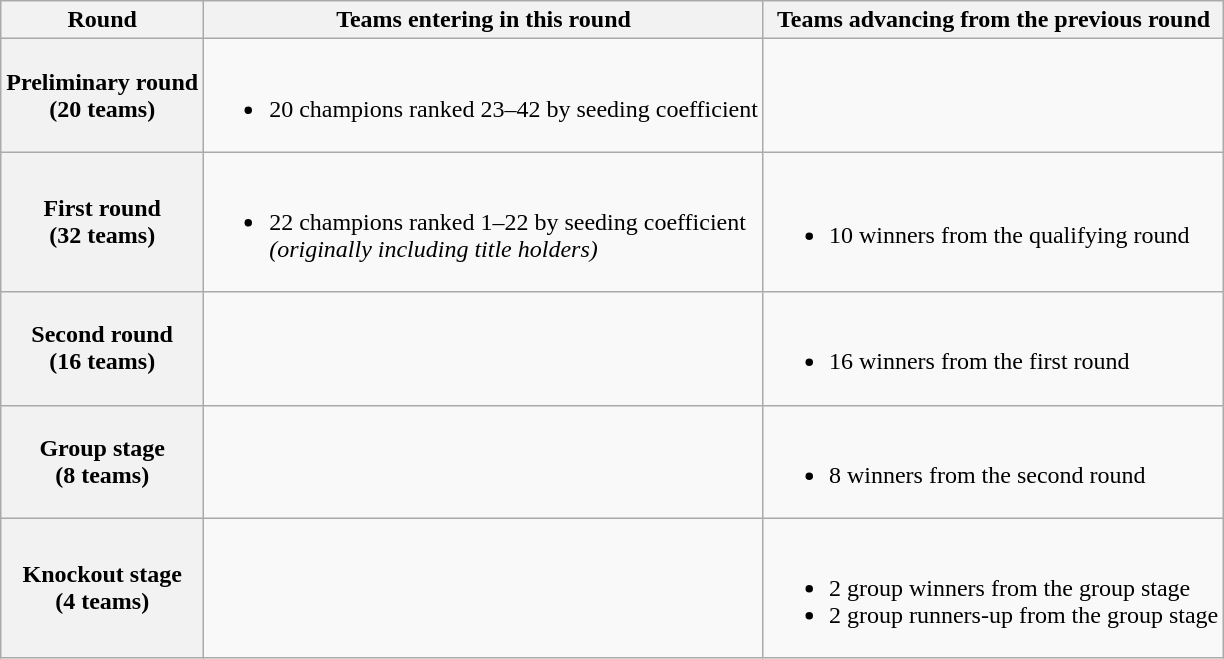<table class="wikitable">
<tr>
<th>Round</th>
<th>Teams entering in this round</th>
<th>Teams advancing from the previous round</th>
</tr>
<tr>
<th>Preliminary round<br>(20 teams)</th>
<td><br><ul><li>20 champions ranked 23–42 by seeding coefficient</li></ul></td>
<td></td>
</tr>
<tr>
<th>First round<br>(32 teams)</th>
<td><br><ul><li>22 champions ranked 1–22 by seeding coefficient<br><em>(originally including title holders)</em></li></ul></td>
<td><br><ul><li>10 winners from the qualifying round</li></ul></td>
</tr>
<tr>
<th>Second round<br>(16 teams)</th>
<td></td>
<td><br><ul><li>16 winners from the first round</li></ul></td>
</tr>
<tr>
<th>Group stage<br>(8 teams)</th>
<td></td>
<td><br><ul><li>8 winners from the second round</li></ul></td>
</tr>
<tr>
<th>Knockout stage<br>(4 teams)</th>
<td></td>
<td><br><ul><li>2 group winners from the group stage</li><li>2 group runners-up from the group stage</li></ul></td>
</tr>
</table>
